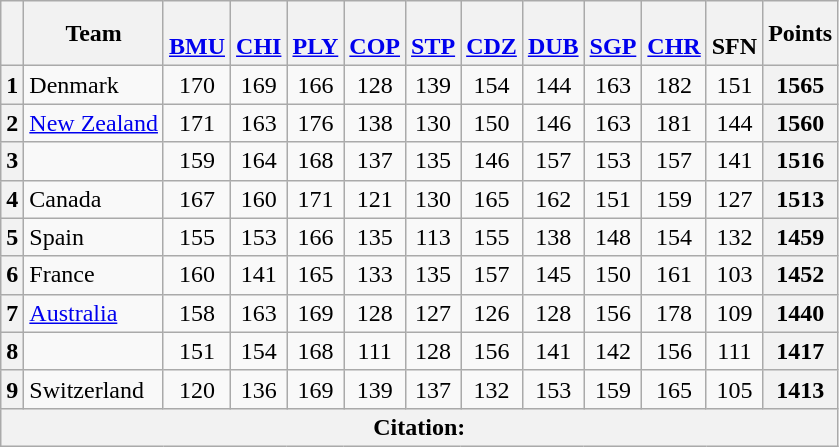<table class="wikitable" style="text-align: center;">
<tr>
<th></th>
<th>Team</th>
<th><br><a href='#'>BMU</a></th>
<th><br><a href='#'>CHI</a></th>
<th><br><a href='#'>PLY</a></th>
<th><br><a href='#'>COP</a></th>
<th><br><a href='#'>STP</a></th>
<th><br><a href='#'>CDZ</a></th>
<th><br><a href='#'>DUB</a></th>
<th><br><a href='#'>SGP</a></th>
<th><br><a href='#'>CHR</a></th>
<th><br>SFN</th>
<th>Points</th>
</tr>
<tr>
<th>1</th>
<td align="left"> Denmark</td>
<td>170</td>
<td>169</td>
<td>166</td>
<td>128</td>
<td>139</td>
<td>154</td>
<td>144</td>
<td>163</td>
<td>182</td>
<td>151</td>
<th>1565</th>
</tr>
<tr>
<th>2</th>
<td align="left"> <a href='#'>New Zealand</a></td>
<td>171</td>
<td>163</td>
<td>176</td>
<td>138</td>
<td>130</td>
<td>150</td>
<td>146</td>
<td>163</td>
<td>181</td>
<td>144</td>
<th>1560</th>
</tr>
<tr>
<th>3</th>
<td align="left"></td>
<td>159</td>
<td>164</td>
<td>168</td>
<td>137</td>
<td>135</td>
<td>146</td>
<td>157</td>
<td>153</td>
<td>157</td>
<td>141</td>
<th>1516</th>
</tr>
<tr>
<th>4</th>
<td align="left"> Canada</td>
<td>167</td>
<td>160</td>
<td>171</td>
<td>121</td>
<td>130</td>
<td>165</td>
<td>162</td>
<td>151</td>
<td>159</td>
<td>127</td>
<th>1513</th>
</tr>
<tr>
<th>5</th>
<td align="left"> Spain</td>
<td>155</td>
<td>153</td>
<td>166</td>
<td>135</td>
<td>113</td>
<td>155</td>
<td>138</td>
<td>148</td>
<td>154</td>
<td>132</td>
<th>1459</th>
</tr>
<tr>
<th>6</th>
<td align="left"> France</td>
<td>160</td>
<td>141</td>
<td>165</td>
<td>133</td>
<td>135</td>
<td>157</td>
<td>145</td>
<td>150</td>
<td>161</td>
<td>103</td>
<th>1452</th>
</tr>
<tr>
<th>7</th>
<td align="left"> <a href='#'>Australia</a></td>
<td>158</td>
<td>163</td>
<td>169</td>
<td>128</td>
<td>127</td>
<td>126</td>
<td>128</td>
<td>156</td>
<td>178</td>
<td>109</td>
<th>1440</th>
</tr>
<tr>
<th>8</th>
<td align="left"></td>
<td>151</td>
<td>154</td>
<td>168</td>
<td>111</td>
<td>128</td>
<td>156</td>
<td>141</td>
<td>142</td>
<td>156</td>
<td>111</td>
<th>1417</th>
</tr>
<tr>
<th>9</th>
<td align="left"> Switzerland</td>
<td>120</td>
<td>136</td>
<td>169</td>
<td>139</td>
<td>137</td>
<td>132</td>
<td>153</td>
<td>159</td>
<td>165</td>
<td>105</td>
<th>1413</th>
</tr>
<tr>
<th colspan="13">Citation:</th>
</tr>
</table>
